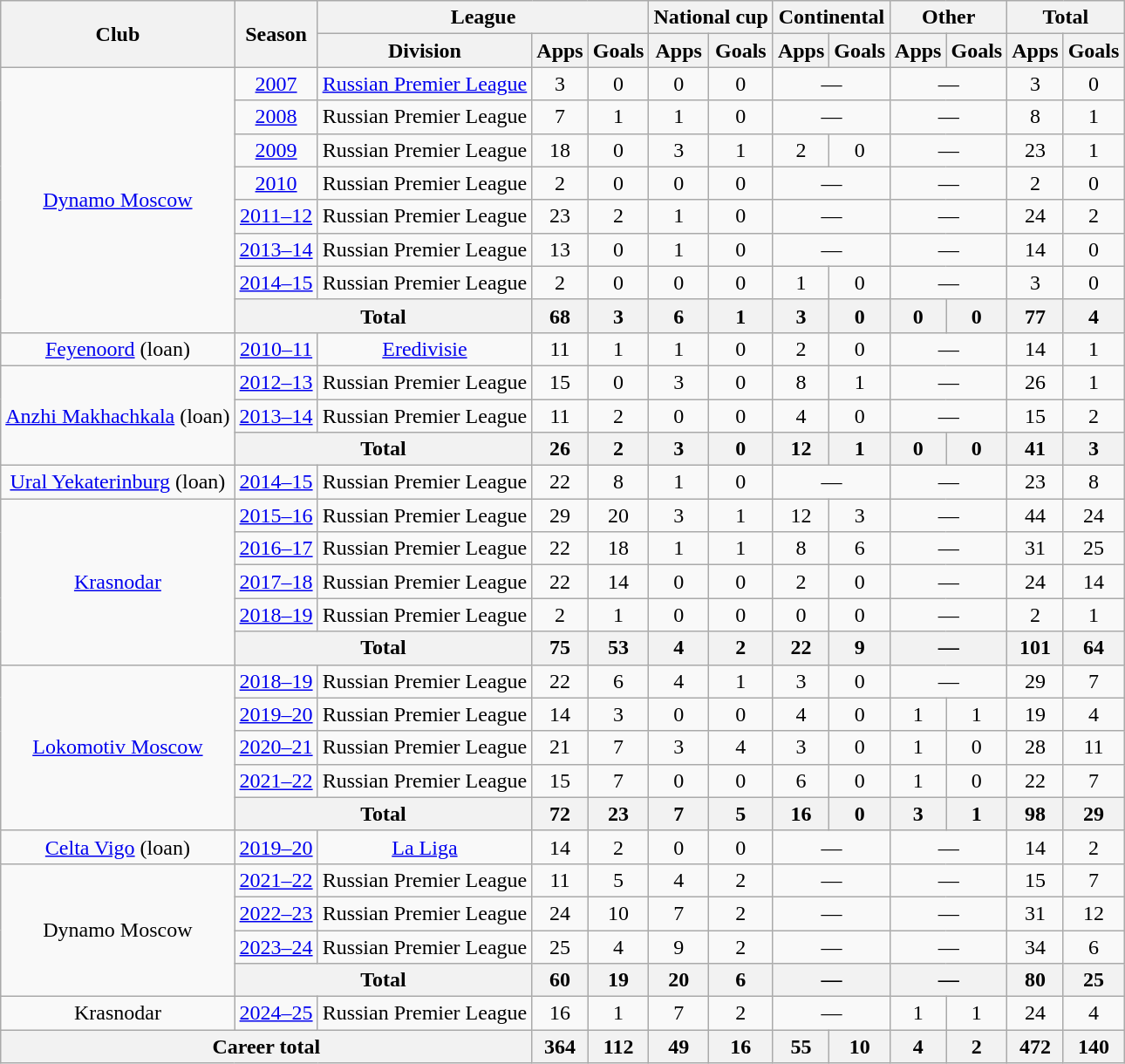<table class="wikitable" style="text-align:center">
<tr>
<th rowspan="2">Club</th>
<th rowspan="2">Season</th>
<th colspan="3">League</th>
<th colspan="2">National cup</th>
<th colspan="2">Continental</th>
<th colspan="2">Other</th>
<th colspan="2">Total</th>
</tr>
<tr>
<th>Division</th>
<th>Apps</th>
<th>Goals</th>
<th>Apps</th>
<th>Goals</th>
<th>Apps</th>
<th>Goals</th>
<th>Apps</th>
<th>Goals</th>
<th>Apps</th>
<th>Goals</th>
</tr>
<tr>
<td rowspan="8"><a href='#'>Dynamo Moscow</a></td>
<td><a href='#'>2007</a></td>
<td><a href='#'>Russian Premier League</a></td>
<td>3</td>
<td>0</td>
<td>0</td>
<td>0</td>
<td colspan="2">—</td>
<td colspan="2">—</td>
<td>3</td>
<td>0</td>
</tr>
<tr>
<td><a href='#'>2008</a></td>
<td>Russian Premier League</td>
<td>7</td>
<td>1</td>
<td>1</td>
<td>0</td>
<td colspan="2">—</td>
<td colspan="2">—</td>
<td>8</td>
<td>1</td>
</tr>
<tr>
<td><a href='#'>2009</a></td>
<td>Russian Premier League</td>
<td>18</td>
<td>0</td>
<td>3</td>
<td>1</td>
<td>2</td>
<td>0</td>
<td colspan="2">—</td>
<td>23</td>
<td>1</td>
</tr>
<tr>
<td><a href='#'>2010</a></td>
<td>Russian Premier League</td>
<td>2</td>
<td>0</td>
<td>0</td>
<td>0</td>
<td colspan="2">—</td>
<td colspan="2">—</td>
<td>2</td>
<td>0</td>
</tr>
<tr>
<td><a href='#'>2011–12</a></td>
<td>Russian Premier League</td>
<td>23</td>
<td>2</td>
<td>1</td>
<td>0</td>
<td colspan="2">—</td>
<td colspan="2">—</td>
<td>24</td>
<td>2</td>
</tr>
<tr>
<td><a href='#'>2013–14</a></td>
<td>Russian Premier League</td>
<td>13</td>
<td>0</td>
<td>1</td>
<td>0</td>
<td colspan="2">—</td>
<td colspan="2">—</td>
<td>14</td>
<td>0</td>
</tr>
<tr>
<td><a href='#'>2014–15</a></td>
<td>Russian Premier League</td>
<td>2</td>
<td>0</td>
<td>0</td>
<td>0</td>
<td>1</td>
<td>0</td>
<td colspan="2">—</td>
<td>3</td>
<td>0</td>
</tr>
<tr>
<th colspan="2">Total</th>
<th>68</th>
<th>3</th>
<th>6</th>
<th>1</th>
<th>3</th>
<th>0</th>
<th>0</th>
<th>0</th>
<th>77</th>
<th>4</th>
</tr>
<tr>
<td><a href='#'>Feyenoord</a> (loan)</td>
<td><a href='#'>2010–11</a></td>
<td><a href='#'>Eredivisie</a></td>
<td>11</td>
<td>1</td>
<td>1</td>
<td>0</td>
<td>2</td>
<td>0</td>
<td colspan="2">—</td>
<td>14</td>
<td>1</td>
</tr>
<tr>
<td rowspan="3"><a href='#'>Anzhi Makhachkala</a> (loan)</td>
<td><a href='#'>2012–13</a></td>
<td>Russian Premier League</td>
<td>15</td>
<td>0</td>
<td>3</td>
<td>0</td>
<td>8</td>
<td>1</td>
<td colspan="2">—</td>
<td>26</td>
<td>1</td>
</tr>
<tr>
<td><a href='#'>2013–14</a></td>
<td>Russian Premier League</td>
<td>11</td>
<td>2</td>
<td>0</td>
<td>0</td>
<td>4</td>
<td>0</td>
<td colspan="2">—</td>
<td>15</td>
<td>2</td>
</tr>
<tr>
<th colspan="2">Total</th>
<th>26</th>
<th>2</th>
<th>3</th>
<th>0</th>
<th>12</th>
<th>1</th>
<th>0</th>
<th>0</th>
<th>41</th>
<th>3</th>
</tr>
<tr>
<td><a href='#'>Ural Yekaterinburg</a> (loan)</td>
<td><a href='#'>2014–15</a></td>
<td>Russian Premier League</td>
<td>22</td>
<td>8</td>
<td>1</td>
<td>0</td>
<td colspan="2">—</td>
<td colspan="2">—</td>
<td>23</td>
<td>8</td>
</tr>
<tr>
<td rowspan="5"><a href='#'>Krasnodar</a></td>
<td><a href='#'>2015–16</a></td>
<td>Russian Premier League</td>
<td>29</td>
<td>20</td>
<td>3</td>
<td>1</td>
<td>12</td>
<td>3</td>
<td colspan="2">—</td>
<td>44</td>
<td>24</td>
</tr>
<tr>
<td><a href='#'>2016–17</a></td>
<td>Russian Premier League</td>
<td>22</td>
<td>18</td>
<td>1</td>
<td>1</td>
<td>8</td>
<td>6</td>
<td colspan="2">—</td>
<td>31</td>
<td>25</td>
</tr>
<tr>
<td><a href='#'>2017–18</a></td>
<td>Russian Premier League</td>
<td>22</td>
<td>14</td>
<td>0</td>
<td>0</td>
<td>2</td>
<td>0</td>
<td colspan="2">—</td>
<td>24</td>
<td>14</td>
</tr>
<tr>
<td><a href='#'>2018–19</a></td>
<td>Russian Premier League</td>
<td>2</td>
<td>1</td>
<td>0</td>
<td>0</td>
<td>0</td>
<td>0</td>
<td colspan="2">—</td>
<td>2</td>
<td>1</td>
</tr>
<tr>
<th colspan="2">Total</th>
<th>75</th>
<th>53</th>
<th>4</th>
<th>2</th>
<th>22</th>
<th>9</th>
<th colspan="2">—</th>
<th>101</th>
<th>64</th>
</tr>
<tr>
<td rowspan="5"><a href='#'>Lokomotiv Moscow</a></td>
<td><a href='#'>2018–19</a></td>
<td>Russian Premier League</td>
<td>22</td>
<td>6</td>
<td>4</td>
<td>1</td>
<td>3</td>
<td>0</td>
<td colspan="2">—</td>
<td>29</td>
<td>7</td>
</tr>
<tr>
<td><a href='#'>2019–20</a></td>
<td>Russian Premier League</td>
<td>14</td>
<td>3</td>
<td>0</td>
<td>0</td>
<td>4</td>
<td>0</td>
<td>1</td>
<td>1</td>
<td>19</td>
<td>4</td>
</tr>
<tr>
<td><a href='#'>2020–21</a></td>
<td>Russian Premier League</td>
<td>21</td>
<td>7</td>
<td>3</td>
<td>4</td>
<td>3</td>
<td>0</td>
<td>1</td>
<td>0</td>
<td>28</td>
<td>11</td>
</tr>
<tr>
<td><a href='#'>2021–22</a></td>
<td>Russian Premier League</td>
<td>15</td>
<td>7</td>
<td>0</td>
<td>0</td>
<td>6</td>
<td>0</td>
<td>1</td>
<td>0</td>
<td>22</td>
<td>7</td>
</tr>
<tr>
<th colspan="2">Total</th>
<th>72</th>
<th>23</th>
<th>7</th>
<th>5</th>
<th>16</th>
<th>0</th>
<th>3</th>
<th>1</th>
<th>98</th>
<th>29</th>
</tr>
<tr>
<td><a href='#'>Celta Vigo</a> (loan)</td>
<td><a href='#'>2019–20</a></td>
<td><a href='#'>La Liga</a></td>
<td>14</td>
<td>2</td>
<td>0</td>
<td>0</td>
<td colspan="2">—</td>
<td colspan="2">—</td>
<td>14</td>
<td>2</td>
</tr>
<tr>
<td rowspan="4">Dynamo Moscow</td>
<td><a href='#'>2021–22</a></td>
<td>Russian Premier League</td>
<td>11</td>
<td>5</td>
<td>4</td>
<td>2</td>
<td colspan=2>—</td>
<td colspan=2>—</td>
<td>15</td>
<td>7</td>
</tr>
<tr>
<td><a href='#'>2022–23</a></td>
<td>Russian Premier League</td>
<td>24</td>
<td>10</td>
<td>7</td>
<td>2</td>
<td colspan=2>—</td>
<td colspan=2>—</td>
<td>31</td>
<td>12</td>
</tr>
<tr>
<td><a href='#'>2023–24</a></td>
<td>Russian Premier League</td>
<td>25</td>
<td>4</td>
<td>9</td>
<td>2</td>
<td colspan="2">—</td>
<td colspan="2">—</td>
<td>34</td>
<td>6</td>
</tr>
<tr>
<th colspan="2">Total</th>
<th>60</th>
<th>19</th>
<th>20</th>
<th>6</th>
<th colspan="2">—</th>
<th colspan="2">—</th>
<th>80</th>
<th>25</th>
</tr>
<tr>
<td>Krasnodar</td>
<td><a href='#'>2024–25</a></td>
<td>Russian Premier League</td>
<td>16</td>
<td>1</td>
<td>7</td>
<td>2</td>
<td colspan="2">—</td>
<td>1</td>
<td>1</td>
<td>24</td>
<td>4</td>
</tr>
<tr>
<th colspan="3">Career total</th>
<th>364</th>
<th>112</th>
<th>49</th>
<th>16</th>
<th>55</th>
<th>10</th>
<th>4</th>
<th>2</th>
<th>472</th>
<th>140</th>
</tr>
</table>
